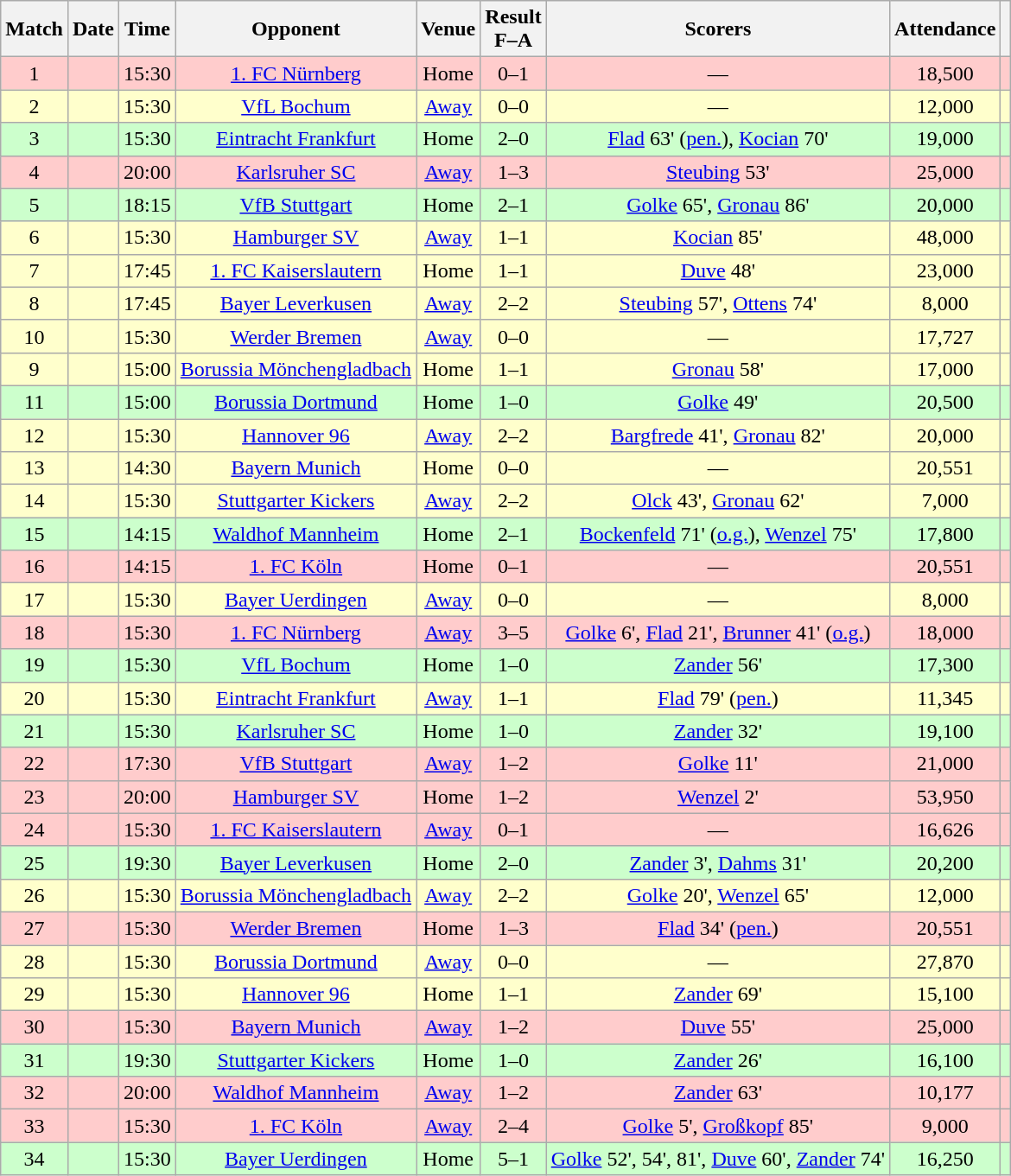<table class="wikitable sortable" style="text-align:center;">
<tr>
<th>Match</th>
<th>Date</th>
<th>Time</th>
<th>Opponent</th>
<th>Venue</th>
<th>Result<br>F–A</th>
<th class=unsortable>Scorers</th>
<th>Attendance</th>
<th class=unsortable></th>
</tr>
<tr bgcolor="#ffcccc">
<td>1</td>
<td></td>
<td>15:30</td>
<td><a href='#'>1. FC Nürnberg</a></td>
<td>Home</td>
<td>0–1</td>
<td>—</td>
<td>18,500</td>
<td></td>
</tr>
<tr bgcolor="#ffffcc">
<td>2</td>
<td></td>
<td>15:30</td>
<td><a href='#'>VfL Bochum</a></td>
<td><a href='#'>Away</a></td>
<td>0–0</td>
<td>—</td>
<td>12,000</td>
<td></td>
</tr>
<tr bgcolor="#ccffcc">
<td>3</td>
<td></td>
<td>15:30</td>
<td><a href='#'>Eintracht Frankfurt</a></td>
<td>Home</td>
<td>2–0</td>
<td><a href='#'>Flad</a> 63' (<a href='#'>pen.</a>), <a href='#'>Kocian</a> 70'</td>
<td>19,000</td>
<td></td>
</tr>
<tr bgcolor="#ffcccc">
<td>4</td>
<td></td>
<td>20:00</td>
<td><a href='#'>Karlsruher SC</a></td>
<td><a href='#'>Away</a></td>
<td>1–3</td>
<td><a href='#'>Steubing</a> 53'</td>
<td>25,000</td>
<td></td>
</tr>
<tr bgcolor="#ccffcc">
<td>5</td>
<td></td>
<td>18:15</td>
<td><a href='#'>VfB Stuttgart</a></td>
<td>Home</td>
<td>2–1</td>
<td><a href='#'>Golke</a> 65', <a href='#'>Gronau</a> 86'</td>
<td>20,000</td>
<td></td>
</tr>
<tr bgcolor="#ffffcc">
<td>6</td>
<td></td>
<td>15:30</td>
<td><a href='#'>Hamburger SV</a></td>
<td><a href='#'>Away</a></td>
<td>1–1</td>
<td><a href='#'>Kocian</a> 85'</td>
<td>48,000</td>
<td></td>
</tr>
<tr bgcolor="#ffffcc">
<td>7</td>
<td></td>
<td>17:45</td>
<td><a href='#'>1. FC Kaiserslautern</a></td>
<td>Home</td>
<td>1–1</td>
<td><a href='#'>Duve</a> 48'</td>
<td>23,000</td>
<td></td>
</tr>
<tr bgcolor="#ffffcc">
<td>8</td>
<td></td>
<td>17:45</td>
<td><a href='#'>Bayer Leverkusen</a></td>
<td><a href='#'>Away</a></td>
<td>2–2</td>
<td><a href='#'>Steubing</a> 57', <a href='#'>Ottens</a> 74'</td>
<td>8,000</td>
<td></td>
</tr>
<tr bgcolor="#ffffcc">
<td>10</td>
<td></td>
<td>15:30</td>
<td><a href='#'>Werder Bremen</a></td>
<td><a href='#'>Away</a></td>
<td>0–0</td>
<td>—</td>
<td>17,727</td>
<td></td>
</tr>
<tr bgcolor="#ffffcc">
<td>9</td>
<td></td>
<td>15:00</td>
<td><a href='#'>Borussia Mönchengladbach</a></td>
<td>Home</td>
<td>1–1</td>
<td><a href='#'>Gronau</a> 58'</td>
<td>17,000</td>
<td></td>
</tr>
<tr bgcolor="#ccffcc">
<td>11</td>
<td></td>
<td>15:00</td>
<td><a href='#'>Borussia Dortmund</a></td>
<td>Home</td>
<td>1–0</td>
<td><a href='#'>Golke</a> 49'</td>
<td>20,500</td>
<td></td>
</tr>
<tr bgcolor="#ffffcc">
<td>12</td>
<td></td>
<td>15:30</td>
<td><a href='#'>Hannover 96</a></td>
<td><a href='#'>Away</a></td>
<td>2–2</td>
<td><a href='#'>Bargfrede</a> 41', <a href='#'>Gronau</a> 82'</td>
<td>20,000</td>
<td></td>
</tr>
<tr bgcolor="#ffffcc">
<td>13</td>
<td></td>
<td>14:30</td>
<td><a href='#'>Bayern Munich</a></td>
<td>Home</td>
<td>0–0</td>
<td>—</td>
<td>20,551</td>
<td></td>
</tr>
<tr bgcolor="#ffffcc">
<td>14</td>
<td></td>
<td>15:30</td>
<td><a href='#'>Stuttgarter Kickers</a></td>
<td><a href='#'>Away</a></td>
<td>2–2</td>
<td><a href='#'>Olck</a> 43', <a href='#'>Gronau</a> 62'</td>
<td>7,000</td>
<td></td>
</tr>
<tr bgcolor="#ccffcc">
<td>15</td>
<td></td>
<td>14:15</td>
<td><a href='#'>Waldhof Mannheim</a></td>
<td>Home</td>
<td>2–1</td>
<td><a href='#'>Bockenfeld</a> 71' (<a href='#'>o.g.</a>), <a href='#'>Wenzel</a> 75'</td>
<td>17,800</td>
<td></td>
</tr>
<tr bgcolor="#ffcccc">
<td>16</td>
<td></td>
<td>14:15</td>
<td><a href='#'>1. FC Köln</a></td>
<td>Home</td>
<td>0–1</td>
<td>—</td>
<td>20,551</td>
<td></td>
</tr>
<tr bgcolor="#ffffcc">
<td>17</td>
<td></td>
<td>15:30</td>
<td><a href='#'>Bayer Uerdingen</a></td>
<td><a href='#'>Away</a></td>
<td>0–0</td>
<td>—</td>
<td>8,000</td>
<td></td>
</tr>
<tr bgcolor="#ffcccc">
<td>18</td>
<td></td>
<td>15:30</td>
<td><a href='#'>1. FC Nürnberg</a></td>
<td><a href='#'>Away</a></td>
<td>3–5</td>
<td><a href='#'>Golke</a> 6', <a href='#'>Flad</a> 21', <a href='#'>Brunner</a> 41' (<a href='#'>o.g.</a>)</td>
<td>18,000</td>
<td></td>
</tr>
<tr bgcolor="#ccffcc">
<td>19</td>
<td></td>
<td>15:30</td>
<td><a href='#'>VfL Bochum</a></td>
<td>Home</td>
<td>1–0</td>
<td><a href='#'>Zander</a> 56'</td>
<td>17,300</td>
<td></td>
</tr>
<tr bgcolor="#ffffcc">
<td>20</td>
<td></td>
<td>15:30</td>
<td><a href='#'>Eintracht Frankfurt</a></td>
<td><a href='#'>Away</a></td>
<td>1–1</td>
<td><a href='#'>Flad</a> 79' (<a href='#'>pen.</a>)</td>
<td>11,345</td>
<td></td>
</tr>
<tr bgcolor="#ccffcc">
<td>21</td>
<td></td>
<td>15:30</td>
<td><a href='#'>Karlsruher SC</a></td>
<td>Home</td>
<td>1–0</td>
<td><a href='#'>Zander</a> 32'</td>
<td>19,100</td>
<td></td>
</tr>
<tr bgcolor="#ffcccc">
<td>22</td>
<td></td>
<td>17:30</td>
<td><a href='#'>VfB Stuttgart</a></td>
<td><a href='#'>Away</a></td>
<td>1–2</td>
<td><a href='#'>Golke</a> 11'</td>
<td>21,000</td>
<td></td>
</tr>
<tr bgcolor="#ffcccc">
<td>23</td>
<td></td>
<td>20:00</td>
<td><a href='#'>Hamburger SV</a></td>
<td>Home</td>
<td>1–2</td>
<td><a href='#'>Wenzel</a> 2'</td>
<td>53,950</td>
<td></td>
</tr>
<tr bgcolor="#ffcccc">
<td>24</td>
<td></td>
<td>15:30</td>
<td><a href='#'>1. FC Kaiserslautern</a></td>
<td><a href='#'>Away</a></td>
<td>0–1</td>
<td>—</td>
<td>16,626</td>
<td></td>
</tr>
<tr bgcolor="#ccffcc">
<td>25</td>
<td></td>
<td>19:30</td>
<td><a href='#'>Bayer Leverkusen</a></td>
<td>Home</td>
<td>2–0</td>
<td><a href='#'>Zander</a> 3', <a href='#'>Dahms</a> 31'</td>
<td>20,200</td>
<td></td>
</tr>
<tr bgcolor="#ffffcc">
<td>26</td>
<td></td>
<td>15:30</td>
<td><a href='#'>Borussia Mönchengladbach</a></td>
<td><a href='#'>Away</a></td>
<td>2–2</td>
<td><a href='#'>Golke</a> 20', <a href='#'>Wenzel</a> 65'</td>
<td>12,000</td>
<td></td>
</tr>
<tr bgcolor="#ffcccc">
<td>27</td>
<td></td>
<td>15:30</td>
<td><a href='#'>Werder Bremen</a></td>
<td>Home</td>
<td>1–3</td>
<td><a href='#'>Flad</a> 34' (<a href='#'>pen.</a>)</td>
<td>20,551</td>
<td></td>
</tr>
<tr bgcolor="#ffffcc">
<td>28</td>
<td></td>
<td>15:30</td>
<td><a href='#'>Borussia Dortmund</a></td>
<td><a href='#'>Away</a></td>
<td>0–0</td>
<td>—</td>
<td>27,870</td>
<td></td>
</tr>
<tr bgcolor="#ffffcc">
<td>29</td>
<td></td>
<td>15:30</td>
<td><a href='#'>Hannover 96</a></td>
<td>Home</td>
<td>1–1</td>
<td><a href='#'>Zander</a> 69'</td>
<td>15,100</td>
<td></td>
</tr>
<tr bgcolor="#ffcccc">
<td>30</td>
<td></td>
<td>15:30</td>
<td><a href='#'>Bayern Munich</a></td>
<td><a href='#'>Away</a></td>
<td>1–2</td>
<td><a href='#'>Duve</a> 55'</td>
<td>25,000</td>
<td></td>
</tr>
<tr bgcolor="#ccffcc">
<td>31</td>
<td></td>
<td>19:30</td>
<td><a href='#'>Stuttgarter Kickers</a></td>
<td>Home</td>
<td>1–0</td>
<td><a href='#'>Zander</a> 26'</td>
<td>16,100</td>
<td></td>
</tr>
<tr bgcolor="#ffcccc">
<td>32</td>
<td></td>
<td>20:00</td>
<td><a href='#'>Waldhof Mannheim</a></td>
<td><a href='#'>Away</a></td>
<td>1–2</td>
<td><a href='#'>Zander</a> 63'</td>
<td>10,177</td>
<td></td>
</tr>
<tr bgcolor="#ffcccc">
<td>33</td>
<td></td>
<td>15:30</td>
<td><a href='#'>1. FC Köln</a></td>
<td><a href='#'>Away</a></td>
<td>2–4</td>
<td><a href='#'>Golke</a> 5', <a href='#'>Großkopf</a> 85'</td>
<td>9,000</td>
<td></td>
</tr>
<tr bgcolor="#ccffcc">
<td>34</td>
<td></td>
<td>15:30</td>
<td><a href='#'>Bayer Uerdingen</a></td>
<td>Home</td>
<td>5–1</td>
<td><a href='#'>Golke</a> 52', 54', 81', <a href='#'>Duve</a> 60', <a href='#'>Zander</a> 74'</td>
<td>16,250</td>
<td></td>
</tr>
</table>
